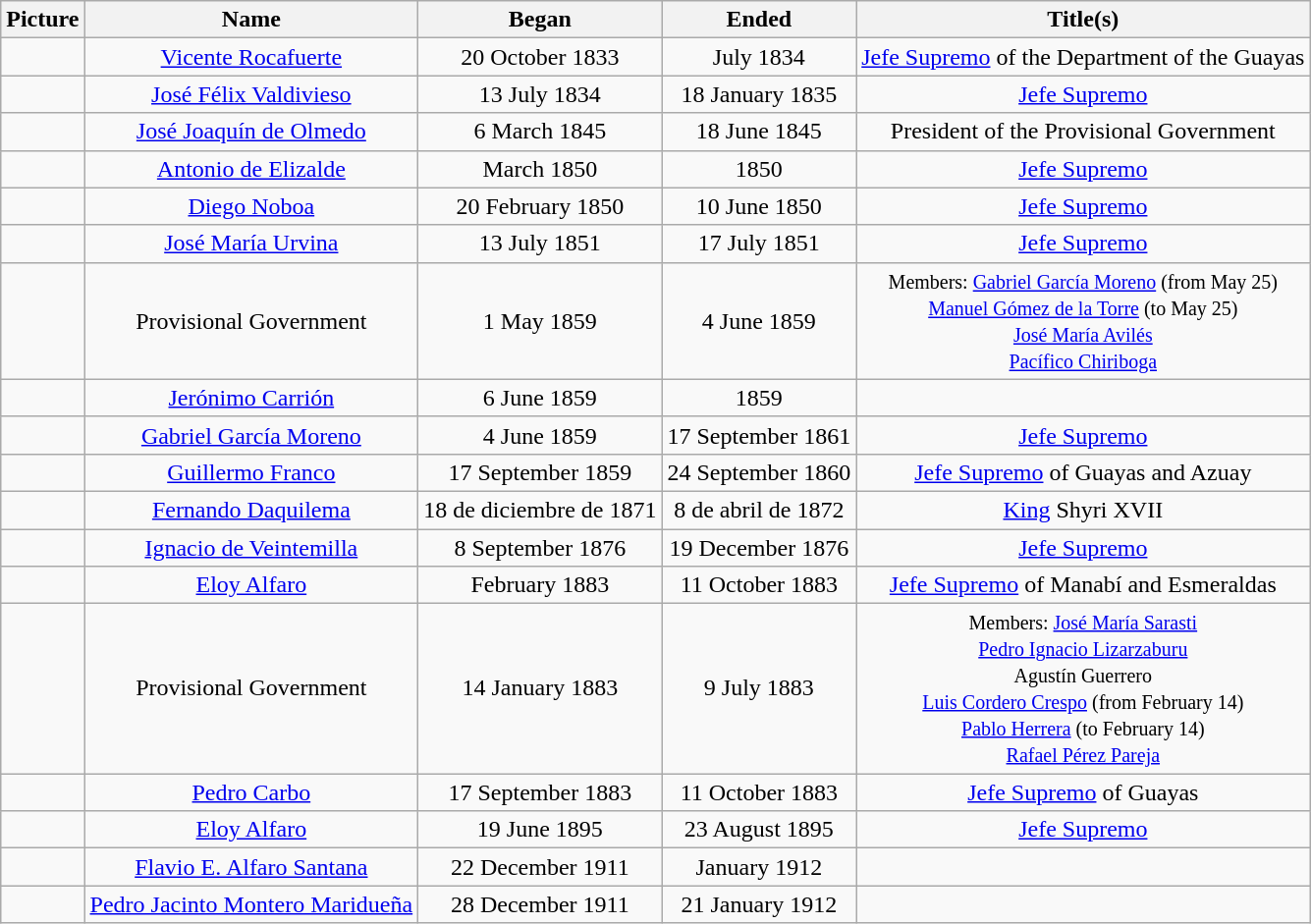<table class="wikitable" style="text-align:center">
<tr>
<th>Picture</th>
<th>Name</th>
<th>Began</th>
<th>Ended</th>
<th>Title(s)</th>
</tr>
<tr>
<td></td>
<td><a href='#'>Vicente Rocafuerte</a></td>
<td>20 October 1833</td>
<td>July 1834</td>
<td><a href='#'>Jefe Supremo</a> of the Department of the Guayas</td>
</tr>
<tr>
<td></td>
<td><a href='#'>José Félix Valdivieso</a></td>
<td>13 July 1834</td>
<td>18 January 1835</td>
<td><a href='#'>Jefe Supremo</a></td>
</tr>
<tr>
<td></td>
<td><a href='#'>José Joaquín de Olmedo</a></td>
<td>6 March 1845</td>
<td>18 June 1845</td>
<td>President of the Provisional Government</td>
</tr>
<tr>
<td></td>
<td><a href='#'>Antonio de Elizalde</a></td>
<td>March 1850</td>
<td>1850</td>
<td><a href='#'>Jefe Supremo</a></td>
</tr>
<tr>
<td></td>
<td><a href='#'>Diego Noboa</a></td>
<td>20 February 1850</td>
<td>10 June 1850</td>
<td><a href='#'>Jefe Supremo</a></td>
</tr>
<tr>
<td></td>
<td><a href='#'>José María Urvina</a></td>
<td>13 July 1851</td>
<td>17 July 1851</td>
<td><a href='#'>Jefe Supremo</a></td>
</tr>
<tr>
<td></td>
<td>Provisional Government</td>
<td>1 May 1859</td>
<td>4 June 1859</td>
<td><small>Members: <a href='#'>Gabriel García Moreno</a> (from May 25)<br><a href='#'>Manuel Gómez de la Torre</a> (to May 25)<br><a href='#'>José María Avilés</a><br><a href='#'>Pacífico Chiriboga</a></small></td>
</tr>
<tr>
<td></td>
<td><a href='#'>Jerónimo Carrión</a></td>
<td>6 June 1859</td>
<td>1859</td>
<td></td>
</tr>
<tr>
<td></td>
<td><a href='#'>Gabriel García Moreno</a></td>
<td>4 June 1859</td>
<td>17 September 1861</td>
<td><a href='#'>Jefe Supremo</a></td>
</tr>
<tr>
<td></td>
<td><a href='#'>Guillermo Franco</a></td>
<td>17 September 1859</td>
<td>24 September 1860</td>
<td><a href='#'>Jefe Supremo</a> of Guayas and Azuay</td>
</tr>
<tr>
<td></td>
<td><a href='#'>Fernando Daquilema</a></td>
<td>18 de diciembre de 1871</td>
<td>8 de abril de 1872</td>
<td><a href='#'>King</a> Shyri XVII</td>
</tr>
<tr>
<td></td>
<td><a href='#'>Ignacio de Veintemilla</a></td>
<td>8 September 1876</td>
<td>19 December 1876</td>
<td><a href='#'>Jefe Supremo</a></td>
</tr>
<tr>
<td></td>
<td><a href='#'>Eloy Alfaro</a></td>
<td>February 1883</td>
<td>11 October 1883</td>
<td><a href='#'>Jefe Supremo</a> of Manabí and Esmeraldas</td>
</tr>
<tr>
<td></td>
<td>Provisional Government</td>
<td>14 January 1883</td>
<td>9 July 1883</td>
<td><small>Members: <a href='#'>José María Sarasti</a><br><a href='#'>Pedro Ignacio Lizarzaburu</a><br>Agustín Guerrero<br><a href='#'>Luis Cordero Crespo</a> (from February 14)<br><a href='#'>Pablo Herrera</a> (to February 14)<br><a href='#'>Rafael Pérez Pareja</a></small></td>
</tr>
<tr>
<td></td>
<td><a href='#'>Pedro Carbo</a></td>
<td>17 September 1883</td>
<td>11 October 1883</td>
<td><a href='#'>Jefe Supremo</a> of Guayas</td>
</tr>
<tr>
<td></td>
<td><a href='#'>Eloy Alfaro</a></td>
<td>19 June 1895</td>
<td>23 August 1895</td>
<td><a href='#'>Jefe Supremo</a></td>
</tr>
<tr>
<td></td>
<td><a href='#'>Flavio E. Alfaro Santana</a></td>
<td>22 December 1911</td>
<td>January 1912</td>
<td></td>
</tr>
<tr>
<td></td>
<td><a href='#'>Pedro Jacinto Montero Maridueña</a></td>
<td>28 December 1911</td>
<td>21 January 1912</td>
<td></td>
</tr>
</table>
